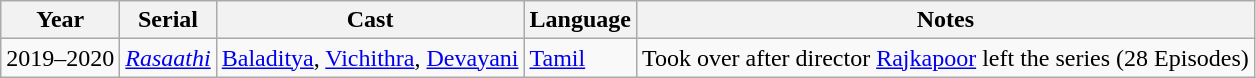<table class="wikitable">
<tr>
<th>Year</th>
<th>Serial</th>
<th>Cast</th>
<th>Language</th>
<th>Notes</th>
</tr>
<tr>
<td>2019–2020</td>
<td><em><a href='#'>Rasaathi</a></em></td>
<td><a href='#'>Baladitya</a>, <a href='#'>Vichithra</a>, <a href='#'>Devayani</a></td>
<td><a href='#'>Tamil</a></td>
<td>Took over after director <a href='#'>Rajkapoor</a> left the series (28 Episodes)</td>
</tr>
</table>
